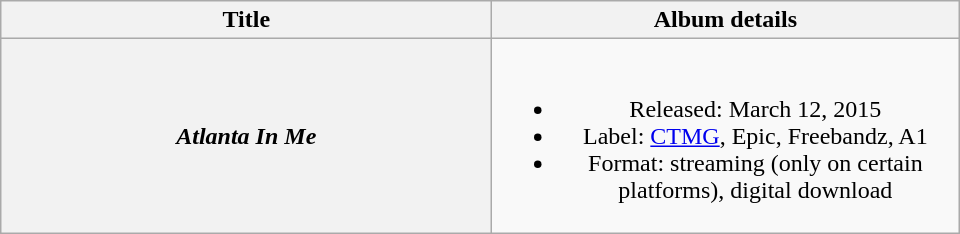<table class="wikitable plainrowheaders" style="text-align:center;">
<tr>
<th scope="col" style="width:20em;">Title</th>
<th scope="col" style="width:19em;">Album details</th>
</tr>
<tr>
<th scope="row"><em>Atlanta In Me</em></th>
<td><br><ul><li>Released: March 12, 2015</li><li>Label: <a href='#'>CTMG</a>, Epic, Freebandz, A1</li><li>Format: streaming (only on certain platforms), digital download</li></ul></td>
</tr>
</table>
